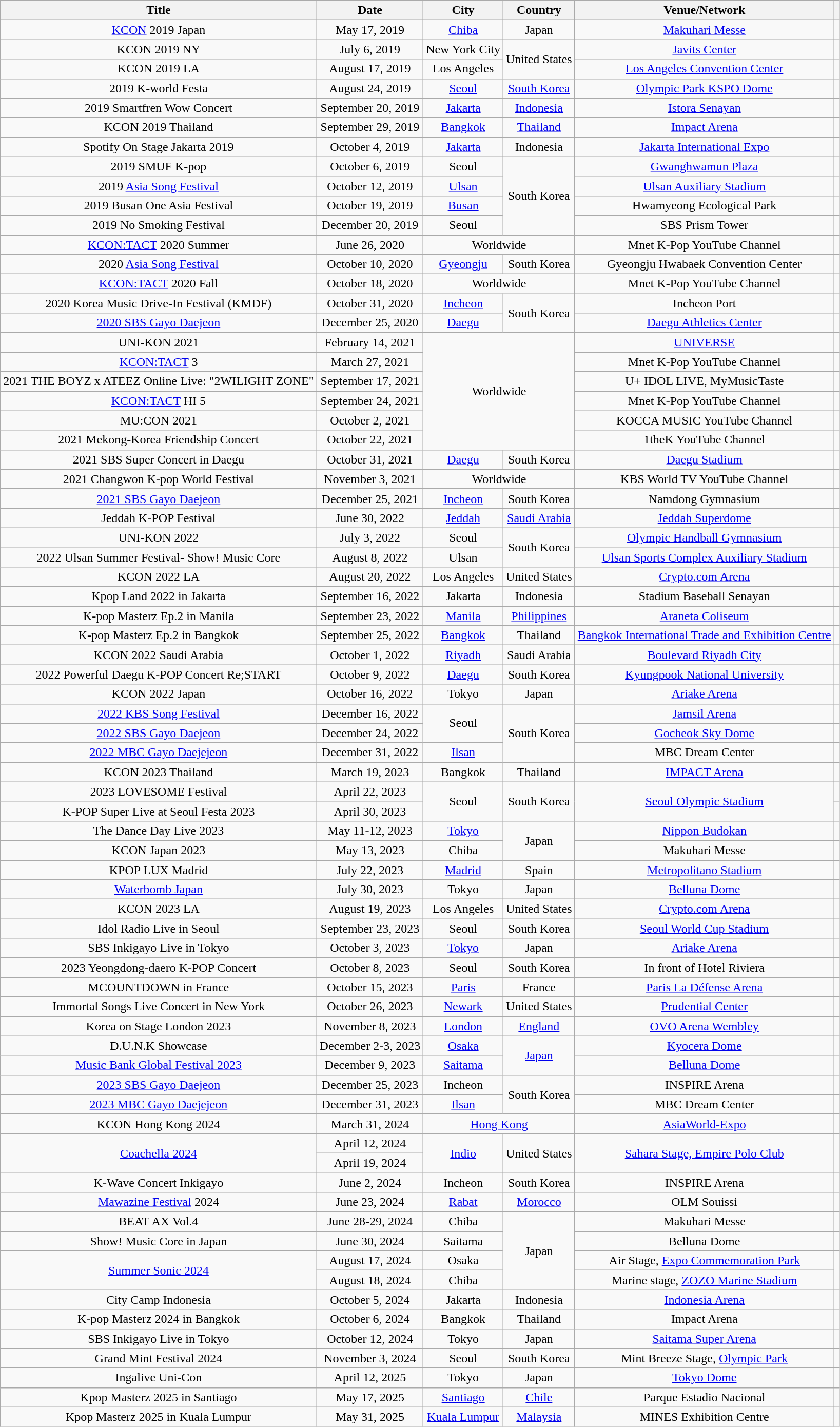<table class="wikitable" style="text-align:center">
<tr>
<th>Title</th>
<th>Date</th>
<th>City</th>
<th>Country</th>
<th>Venue/Network</th>
<th></th>
</tr>
<tr>
<td><a href='#'>KCON</a> 2019 Japan</td>
<td>May 17, 2019</td>
<td><a href='#'>Chiba</a></td>
<td>Japan</td>
<td><a href='#'>Makuhari Messe</a></td>
<td></td>
</tr>
<tr>
<td>KCON 2019 NY</td>
<td>July 6, 2019</td>
<td>New York City</td>
<td rowspan="2">United States</td>
<td><a href='#'>Javits Center</a></td>
<td></td>
</tr>
<tr>
<td>KCON 2019 LA</td>
<td>August 17, 2019</td>
<td>Los Angeles</td>
<td><a href='#'>Los Angeles Convention Center</a></td>
<td></td>
</tr>
<tr>
<td>2019 K-world Festa</td>
<td>August 24, 2019</td>
<td><a href='#'>Seoul</a></td>
<td><a href='#'>South Korea</a></td>
<td><a href='#'>Olympic Park KSPO Dome</a></td>
<td></td>
</tr>
<tr>
<td>2019 Smartfren Wow Concert</td>
<td>September 20, 2019</td>
<td><a href='#'>Jakarta</a></td>
<td><a href='#'>Indonesia</a></td>
<td><a href='#'>Istora Senayan</a></td>
<td></td>
</tr>
<tr>
<td>KCON 2019 Thailand</td>
<td>September 29, 2019</td>
<td><a href='#'>Bangkok</a></td>
<td><a href='#'>Thailand</a></td>
<td><a href='#'>Impact Arena</a></td>
<td></td>
</tr>
<tr>
<td>Spotify On Stage Jakarta 2019</td>
<td>October 4, 2019</td>
<td><a href='#'>Jakarta</a></td>
<td>Indonesia</td>
<td><a href='#'>Jakarta International Expo</a></td>
<td></td>
</tr>
<tr>
<td>2019 SMUF K-pop</td>
<td>October 6, 2019</td>
<td>Seoul</td>
<td rowspan="4">South Korea</td>
<td><a href='#'>Gwanghwamun Plaza</a></td>
<td></td>
</tr>
<tr>
<td>2019 <a href='#'>Asia Song Festival</a></td>
<td>October 12, 2019</td>
<td><a href='#'>Ulsan</a></td>
<td><a href='#'>Ulsan Auxiliary Stadium</a></td>
<td></td>
</tr>
<tr>
<td>2019 Busan One Asia Festival</td>
<td>October 19, 2019</td>
<td><a href='#'>Busan</a></td>
<td>Hwamyeong Ecological Park</td>
<td></td>
</tr>
<tr>
<td>2019 No Smoking Festival</td>
<td>December 20, 2019</td>
<td>Seoul</td>
<td>SBS Prism Tower</td>
<td></td>
</tr>
<tr>
<td><a href='#'>KCON:TACT</a> 2020 Summer</td>
<td>June 26, 2020</td>
<td colspan="2">Worldwide</td>
<td>Mnet K-Pop YouTube Channel</td>
<td></td>
</tr>
<tr>
<td>2020 <a href='#'>Asia Song Festival</a></td>
<td>October 10, 2020</td>
<td><a href='#'>Gyeongju</a></td>
<td>South Korea</td>
<td>Gyeongju Hwabaek Convention Center</td>
<td></td>
</tr>
<tr>
<td><a href='#'>KCON:TACT</a> 2020 Fall</td>
<td>October 18, 2020</td>
<td colspan="2" rowspan="1">Worldwide</td>
<td>Mnet K-Pop YouTube Channel</td>
<td></td>
</tr>
<tr>
<td>2020 Korea Music Drive-In Festival (KMDF)</td>
<td>October 31, 2020</td>
<td><a href='#'>Incheon</a></td>
<td rowspan="2">South Korea</td>
<td>Incheon Port</td>
<td></td>
</tr>
<tr>
<td><a href='#'>2020 SBS Gayo Daejeon</a></td>
<td>December 25, 2020</td>
<td><a href='#'>Daegu</a></td>
<td><a href='#'>Daegu Athletics Center</a></td>
<td></td>
</tr>
<tr>
<td>UNI-KON 2021</td>
<td>February 14, 2021</td>
<td colspan="2" rowspan="6">Worldwide</td>
<td><a href='#'>UNIVERSE</a></td>
<td></td>
</tr>
<tr>
<td><a href='#'>KCON:TACT</a> 3</td>
<td>March 27, 2021</td>
<td>Mnet K-Pop YouTube Channel</td>
<td></td>
</tr>
<tr>
<td>2021 THE BOYZ x ATEEZ Online Live: "2WILIGHT ZONE"</td>
<td>September 17, 2021</td>
<td>U+ IDOL LIVE, MyMusicTaste</td>
<td></td>
</tr>
<tr>
<td><a href='#'>KCON:TACT</a> HI 5</td>
<td>September 24, 2021</td>
<td>Mnet K-Pop YouTube Channel</td>
<td></td>
</tr>
<tr>
<td>MU:CON 2021</td>
<td>October 2, 2021</td>
<td>KOCCA MUSIC YouTube Channel</td>
<td></td>
</tr>
<tr>
<td>2021 Mekong-Korea Friendship Concert</td>
<td>October 22, 2021</td>
<td>1theK YouTube Channel</td>
<td></td>
</tr>
<tr>
<td>2021 SBS Super Concert in Daegu</td>
<td>October 31, 2021</td>
<td><a href='#'>Daegu</a></td>
<td>South Korea</td>
<td><a href='#'>Daegu Stadium</a></td>
<td></td>
</tr>
<tr>
<td>2021 Changwon K-pop World Festival</td>
<td>November 3, 2021</td>
<td colspan="2">Worldwide</td>
<td>KBS World TV YouTube Channel</td>
<td></td>
</tr>
<tr>
<td><a href='#'>2021 SBS Gayo Daejeon</a></td>
<td>December 25, 2021</td>
<td><a href='#'>Incheon</a></td>
<td>South Korea</td>
<td>Namdong Gymnasium</td>
<td></td>
</tr>
<tr>
<td>Jeddah K-POP Festival</td>
<td>June 30, 2022</td>
<td><a href='#'>Jeddah</a></td>
<td><a href='#'>Saudi Arabia</a></td>
<td><a href='#'>Jeddah Superdome</a></td>
<td></td>
</tr>
<tr>
<td>UNI-KON 2022</td>
<td>July 3, 2022</td>
<td>Seoul</td>
<td rowspan="2">South Korea</td>
<td><a href='#'>Olympic Handball Gymnasium</a></td>
<td></td>
</tr>
<tr>
<td>2022 Ulsan Summer Festival- Show! Music Core</td>
<td>August 8, 2022</td>
<td>Ulsan</td>
<td><a href='#'>Ulsan Sports Complex Auxiliary Stadium</a></td>
<td></td>
</tr>
<tr>
<td>KCON 2022 LA</td>
<td>August 20, 2022</td>
<td>Los Angeles</td>
<td>United States</td>
<td><a href='#'>Crypto.com Arena</a></td>
<td></td>
</tr>
<tr>
<td>Kpop Land 2022 in Jakarta</td>
<td>September 16, 2022</td>
<td>Jakarta</td>
<td>Indonesia</td>
<td>Stadium Baseball Senayan</td>
<td></td>
</tr>
<tr>
<td>K-pop Masterz Ep.2 in Manila</td>
<td>September 23, 2022</td>
<td><a href='#'>Manila</a></td>
<td><a href='#'>Philippines</a></td>
<td><a href='#'>Araneta Coliseum</a></td>
<td></td>
</tr>
<tr>
<td>K-pop Masterz Ep.2 in Bangkok</td>
<td>September 25, 2022</td>
<td><a href='#'>Bangkok</a></td>
<td>Thailand</td>
<td><a href='#'>Bangkok International Trade and Exhibition Centre</a></td>
<td></td>
</tr>
<tr>
<td>KCON 2022 Saudi Arabia</td>
<td>October 1, 2022</td>
<td><a href='#'>Riyadh</a></td>
<td>Saudi Arabia</td>
<td><a href='#'>Boulevard Riyadh City</a></td>
<td></td>
</tr>
<tr>
<td>2022 Powerful Daegu K-POP Concert Re;START</td>
<td>October 9, 2022</td>
<td><a href='#'>Daegu</a></td>
<td>South Korea</td>
<td><a href='#'>Kyungpook National University</a></td>
<td></td>
</tr>
<tr>
<td>KCON 2022 Japan</td>
<td>October 16, 2022</td>
<td>Tokyo</td>
<td>Japan</td>
<td><a href='#'>Ariake Arena</a></td>
<td></td>
</tr>
<tr>
<td><a href='#'>2022 KBS Song Festival</a></td>
<td>December 16, 2022</td>
<td rowspan="2">Seoul</td>
<td rowspan="3">South Korea</td>
<td><a href='#'>Jamsil Arena</a></td>
<td></td>
</tr>
<tr>
<td><a href='#'>2022 SBS Gayo Daejeon</a></td>
<td>December 24, 2022</td>
<td><a href='#'>Gocheok  Sky Dome</a></td>
<td></td>
</tr>
<tr>
<td><a href='#'>2022 MBC Gayo Daejejeon</a></td>
<td>December 31, 2022</td>
<td><a href='#'>Ilsan</a></td>
<td>MBC Dream Center</td>
<td></td>
</tr>
<tr>
<td>KCON 2023 Thailand</td>
<td>March 19, 2023</td>
<td>Bangkok</td>
<td>Thailand</td>
<td><a href='#'>IMPACT Arena</a></td>
<td></td>
</tr>
<tr>
<td>2023 LOVESOME Festival</td>
<td>April 22, 2023</td>
<td rowspan="2">Seoul</td>
<td rowspan="2">South Korea</td>
<td rowspan="2"><a href='#'>Seoul Olympic Stadium</a></td>
<td></td>
</tr>
<tr>
<td>K-POP Super Live at Seoul Festa 2023</td>
<td>April 30, 2023</td>
<td></td>
</tr>
<tr>
<td>The Dance Day Live 2023</td>
<td>May 11-12, 2023</td>
<td><a href='#'>Tokyo</a></td>
<td rowspan="2">Japan</td>
<td><a href='#'>Nippon Budokan</a></td>
<td></td>
</tr>
<tr>
<td>KCON Japan 2023</td>
<td>May 13, 2023</td>
<td>Chiba</td>
<td>Makuhari Messe</td>
<td></td>
</tr>
<tr>
<td>KPOP LUX Madrid</td>
<td>July 22, 2023</td>
<td><a href='#'>Madrid</a></td>
<td>Spain</td>
<td><a href='#'>Metropolitano Stadium</a></td>
<td></td>
</tr>
<tr>
<td><a href='#'>Waterbomb Japan</a></td>
<td>July 30, 2023</td>
<td>Tokyo</td>
<td>Japan</td>
<td><a href='#'>Belluna Dome</a></td>
<td></td>
</tr>
<tr>
<td>KCON 2023 LA</td>
<td>August 19, 2023</td>
<td>Los Angeles</td>
<td>United States</td>
<td><a href='#'>Crypto.com Arena</a></td>
<td></td>
</tr>
<tr>
<td>Idol Radio Live in Seoul</td>
<td>September 23, 2023</td>
<td>Seoul</td>
<td>South Korea</td>
<td><a href='#'>Seoul World Cup Stadium</a></td>
<td></td>
</tr>
<tr>
<td>SBS Inkigayo Live in Tokyo</td>
<td>October 3, 2023</td>
<td><a href='#'>Tokyo</a></td>
<td>Japan</td>
<td><a href='#'>Ariake Arena</a></td>
<td></td>
</tr>
<tr>
<td>2023 Yeongdong-daero K-POP Concert</td>
<td>October 8, 2023</td>
<td>Seoul</td>
<td>South Korea</td>
<td>In front of Hotel Riviera</td>
<td></td>
</tr>
<tr>
<td>MCOUNTDOWN in France</td>
<td>October 15, 2023</td>
<td><a href='#'>Paris</a></td>
<td>France</td>
<td><a href='#'>Paris La Défense Arena</a></td>
<td></td>
</tr>
<tr>
<td>Immortal Songs Live Concert in New York</td>
<td>October 26, 2023</td>
<td><a href='#'>Newark</a></td>
<td>United States</td>
<td><a href='#'>Prudential Center</a></td>
<td></td>
</tr>
<tr>
<td>Korea on Stage London 2023</td>
<td>November 8, 2023</td>
<td><a href='#'>London</a></td>
<td><a href='#'>England</a></td>
<td><a href='#'>OVO Arena Wembley</a></td>
<td></td>
</tr>
<tr>
<td>D.U.N.K Showcase</td>
<td>December 2-3, 2023</td>
<td><a href='#'>Osaka</a></td>
<td rowspan="2"><a href='#'>Japan</a></td>
<td><a href='#'>Kyocera Dome</a></td>
<td></td>
</tr>
<tr>
<td><a href='#'>Music Bank Global Festival 2023</a></td>
<td>December 9, 2023</td>
<td><a href='#'>Saitama</a></td>
<td><a href='#'>Belluna Dome</a></td>
<td></td>
</tr>
<tr>
<td><a href='#'>2023 SBS Gayo Daejeon</a></td>
<td>December 25, 2023</td>
<td>Incheon</td>
<td rowspan="2">South Korea</td>
<td>INSPIRE Arena</td>
<td></td>
</tr>
<tr>
<td><a href='#'>2023 MBC Gayo Daejejeon</a></td>
<td>December 31, 2023</td>
<td><a href='#'>Ilsan</a></td>
<td>MBC Dream Center</td>
<td></td>
</tr>
<tr>
<td>KCON Hong Kong 2024</td>
<td>March 31, 2024</td>
<td colspan="2"><a href='#'>Hong Kong</a></td>
<td><a href='#'>AsiaWorld-Expo</a></td>
<td></td>
</tr>
<tr>
<td rowspan="2"><a href='#'>Coachella 2024</a></td>
<td>April 12, 2024</td>
<td rowspan="2"><a href='#'>Indio</a></td>
<td rowspan="2">United States</td>
<td rowspan="2"><a href='#'>Sahara Stage, Empire Polo Club</a></td>
<td rowspan="2"></td>
</tr>
<tr>
<td>April 19, 2024</td>
</tr>
<tr>
<td>K-Wave Concert Inkigayo</td>
<td>June 2, 2024</td>
<td>Incheon</td>
<td>South Korea</td>
<td>INSPIRE Arena</td>
<td></td>
</tr>
<tr>
<td><a href='#'>Mawazine Festival</a> 2024</td>
<td>June 23, 2024</td>
<td><a href='#'>Rabat</a></td>
<td><a href='#'>Morocco</a></td>
<td>OLM Souissi</td>
<td></td>
</tr>
<tr>
<td>BEAT AX Vol.4</td>
<td>June 28-29, 2024</td>
<td>Chiba</td>
<td rowspan="4">Japan</td>
<td>Makuhari Messe</td>
<td></td>
</tr>
<tr>
<td>Show! Music Core in Japan</td>
<td>June 30, 2024</td>
<td>Saitama</td>
<td>Belluna Dome</td>
<td></td>
</tr>
<tr>
<td rowspan= "2"><a href='#'>Summer Sonic 2024</a></td>
<td>August 17, 2024</td>
<td>Osaka</td>
<td>Air Stage, <a href='#'>Expo Commemoration Park</a></td>
<td rowspan= "2"></td>
</tr>
<tr>
<td>August 18, 2024</td>
<td>Chiba</td>
<td>Marine stage, <a href='#'>ZOZO Marine Stadium</a></td>
</tr>
<tr>
<td>City Camp Indonesia</td>
<td>October 5, 2024</td>
<td>Jakarta</td>
<td>Indonesia</td>
<td><a href='#'>Indonesia Arena</a></td>
<td></td>
</tr>
<tr>
<td>K-pop Masterz 2024 in Bangkok</td>
<td>October 6, 2024</td>
<td>Bangkok</td>
<td>Thailand</td>
<td>Impact Arena</td>
<td></td>
</tr>
<tr>
<td>SBS Inkigayo Live in Tokyo</td>
<td>October 12, 2024</td>
<td>Tokyo</td>
<td>Japan</td>
<td><a href='#'>Saitama Super Arena</a></td>
<td></td>
</tr>
<tr>
<td>Grand Mint Festival 2024</td>
<td>November 3, 2024</td>
<td>Seoul</td>
<td>South Korea</td>
<td>Mint Breeze Stage, <a href='#'> Olympic Park</a></td>
<td></td>
</tr>
<tr>
<td>Ingalive Uni-Con</td>
<td>April 12, 2025</td>
<td>Tokyo</td>
<td>Japan</td>
<td><a href='#'>Tokyo Dome</a></td>
<td></td>
</tr>
<tr>
<td>Kpop Masterz 2025 in Santiago</td>
<td>May 17, 2025</td>
<td><a href='#'>Santiago</a></td>
<td><a href='#'>Chile</a></td>
<td>Parque Estadio Nacional</td>
<td></td>
</tr>
<tr>
<td>Kpop Masterz 2025 in Kuala Lumpur</td>
<td>May 31, 2025</td>
<td><a href='#'>Kuala Lumpur</a></td>
<td><a href='#'>Malaysia</a></td>
<td>MINES Exhibition Centre</td>
<td></td>
</tr>
</table>
